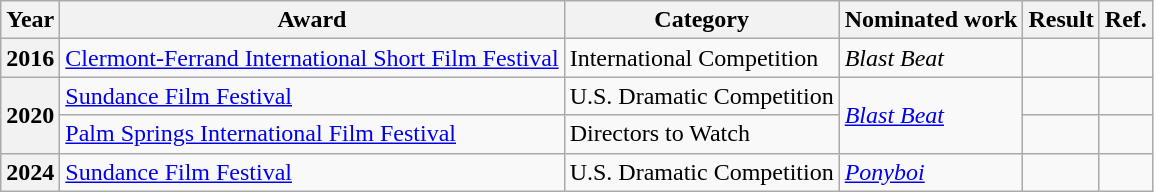<table class="wikitable sortable plainrowheaders">
<tr>
<th scope="col">Year</th>
<th scope="col">Award</th>
<th scope="col">Category</th>
<th scope="col">Nominated work</th>
<th scope="col">Result</th>
<th scope="col">Ref.</th>
</tr>
<tr>
<th scope="row">2016</th>
<td><a href='#'>Clermont-Ferrand International Short Film Festival</a></td>
<td>International Competition</td>
<td><em>Blast Beat</em></td>
<td></td>
<td align="center"></td>
</tr>
<tr>
<th scope="row" rowspan="2">2020</th>
<td><a href='#'>Sundance Film Festival</a></td>
<td>U.S. Dramatic Competition</td>
<td rowspan="2"><em><a href='#'>Blast Beat</a></em></td>
<td></td>
<td align="center"></td>
</tr>
<tr>
<td><a href='#'>Palm Springs International Film Festival</a></td>
<td>Directors to Watch</td>
<td></td>
<td align="center"></td>
</tr>
<tr>
<th scope="row">2024</th>
<td><a href='#'>Sundance Film Festival</a></td>
<td>U.S. Dramatic Competition</td>
<td><em><a href='#'>Ponyboi</a></em></td>
<td></td>
<td align="center"></td>
</tr>
</table>
